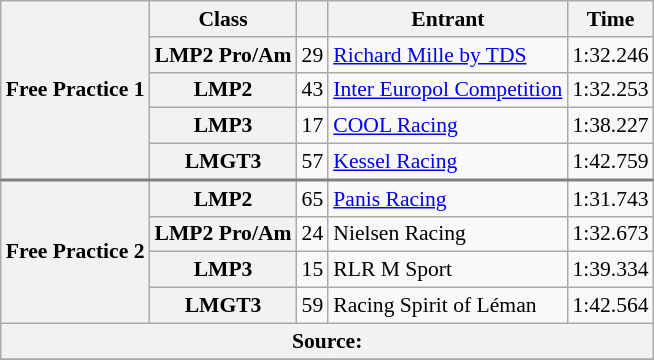<table class="wikitable" style="font-size:90%;">
<tr>
<th rowspan="5">Free Practice 1</th>
<th>Class</th>
<th></th>
<th>Entrant</th>
<th>Time</th>
</tr>
<tr>
<th>LMP2 Pro/Am</th>
<td align="center">29</td>
<td> <a href='#'>Richard Mille by TDS</a></td>
<td>1:32.246</td>
</tr>
<tr>
<th>LMP2</th>
<td align="center">43</td>
<td> <a href='#'>Inter Europol Competition</a></td>
<td>1:32.253</td>
</tr>
<tr>
<th>LMP3</th>
<td align="center">17</td>
<td> <a href='#'>COOL Racing</a></td>
<td>1:38.227</td>
</tr>
<tr>
<th>LMGT3</th>
<td align="center">57</td>
<td> <a href='#'>Kessel Racing</a></td>
<td>1:42.759</td>
</tr>
<tr style="border-top:2px solid #808080">
<th rowspan="4">Free Practice 2</th>
<th>LMP2</th>
<td align="center">65</td>
<td> <a href='#'>Panis Racing</a></td>
<td>1:31.743</td>
</tr>
<tr>
<th>LMP2 Pro/Am</th>
<td align="center">24</td>
<td> Nielsen Racing</td>
<td>1:32.673</td>
</tr>
<tr>
<th>LMP3</th>
<td align="center">15</td>
<td> RLR M Sport</td>
<td>1:39.334</td>
</tr>
<tr>
<th>LMGT3</th>
<td align="center">59</td>
<td> Racing Spirit of Léman</td>
<td>1:42.564</td>
</tr>
<tr>
<th colspan="5">Source:</th>
</tr>
<tr>
</tr>
</table>
